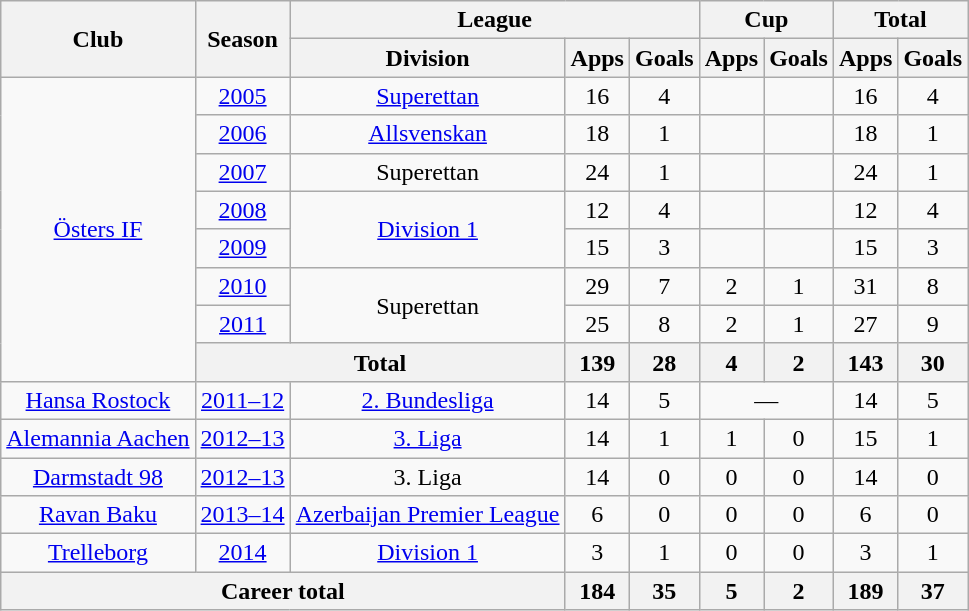<table class="wikitable" style="text-align:center">
<tr>
<th rowspan="2">Club</th>
<th rowspan="2">Season</th>
<th colspan="3">League</th>
<th colspan="2">Cup</th>
<th colspan="2">Total</th>
</tr>
<tr>
<th>Division</th>
<th>Apps</th>
<th>Goals</th>
<th>Apps</th>
<th>Goals</th>
<th>Apps</th>
<th>Goals</th>
</tr>
<tr>
<td rowspan="8"><a href='#'>Östers IF</a></td>
<td><a href='#'>2005</a></td>
<td><a href='#'>Superettan</a></td>
<td>16</td>
<td>4</td>
<td></td>
<td></td>
<td>16</td>
<td>4</td>
</tr>
<tr>
<td><a href='#'>2006</a></td>
<td><a href='#'>Allsvenskan</a></td>
<td>18</td>
<td>1</td>
<td></td>
<td></td>
<td>18</td>
<td>1</td>
</tr>
<tr>
<td><a href='#'>2007</a></td>
<td>Superettan</td>
<td>24</td>
<td>1</td>
<td></td>
<td></td>
<td>24</td>
<td>1</td>
</tr>
<tr>
<td><a href='#'>2008</a></td>
<td rowspan="2"><a href='#'>Division 1</a></td>
<td>12</td>
<td>4</td>
<td></td>
<td></td>
<td>12</td>
<td>4</td>
</tr>
<tr>
<td><a href='#'>2009</a></td>
<td>15</td>
<td>3</td>
<td></td>
<td></td>
<td>15</td>
<td>3</td>
</tr>
<tr>
<td><a href='#'>2010</a></td>
<td rowspan="2">Superettan</td>
<td>29</td>
<td>7</td>
<td>2</td>
<td>1</td>
<td>31</td>
<td>8</td>
</tr>
<tr>
<td><a href='#'>2011</a></td>
<td>25</td>
<td>8</td>
<td>2</td>
<td>1</td>
<td>27</td>
<td>9</td>
</tr>
<tr>
<th colspan="2">Total</th>
<th>139</th>
<th>28</th>
<th>4</th>
<th>2</th>
<th>143</th>
<th>30</th>
</tr>
<tr>
<td><a href='#'>Hansa Rostock</a></td>
<td><a href='#'>2011–12</a></td>
<td><a href='#'>2. Bundesliga</a></td>
<td>14</td>
<td>5</td>
<td colspan="2">—</td>
<td>14</td>
<td>5</td>
</tr>
<tr>
<td><a href='#'>Alemannia Aachen</a></td>
<td><a href='#'>2012–13</a></td>
<td><a href='#'>3. Liga</a></td>
<td>14</td>
<td>1</td>
<td>1</td>
<td>0</td>
<td>15</td>
<td>1</td>
</tr>
<tr>
<td><a href='#'>Darmstadt 98</a></td>
<td><a href='#'>2012–13</a></td>
<td>3. Liga</td>
<td>14</td>
<td>0</td>
<td>0</td>
<td>0</td>
<td>14</td>
<td>0</td>
</tr>
<tr>
<td><a href='#'>Ravan Baku</a></td>
<td><a href='#'>2013–14</a></td>
<td><a href='#'>Azerbaijan Premier League</a></td>
<td>6</td>
<td>0</td>
<td>0</td>
<td>0</td>
<td>6</td>
<td>0</td>
</tr>
<tr>
<td><a href='#'>Trelleborg</a></td>
<td><a href='#'>2014</a></td>
<td><a href='#'>Division 1</a></td>
<td>3</td>
<td>1</td>
<td>0</td>
<td>0</td>
<td>3</td>
<td>1</td>
</tr>
<tr>
<th colspan=3>Career total</th>
<th>184</th>
<th>35</th>
<th>5</th>
<th>2</th>
<th>189</th>
<th>37</th>
</tr>
</table>
